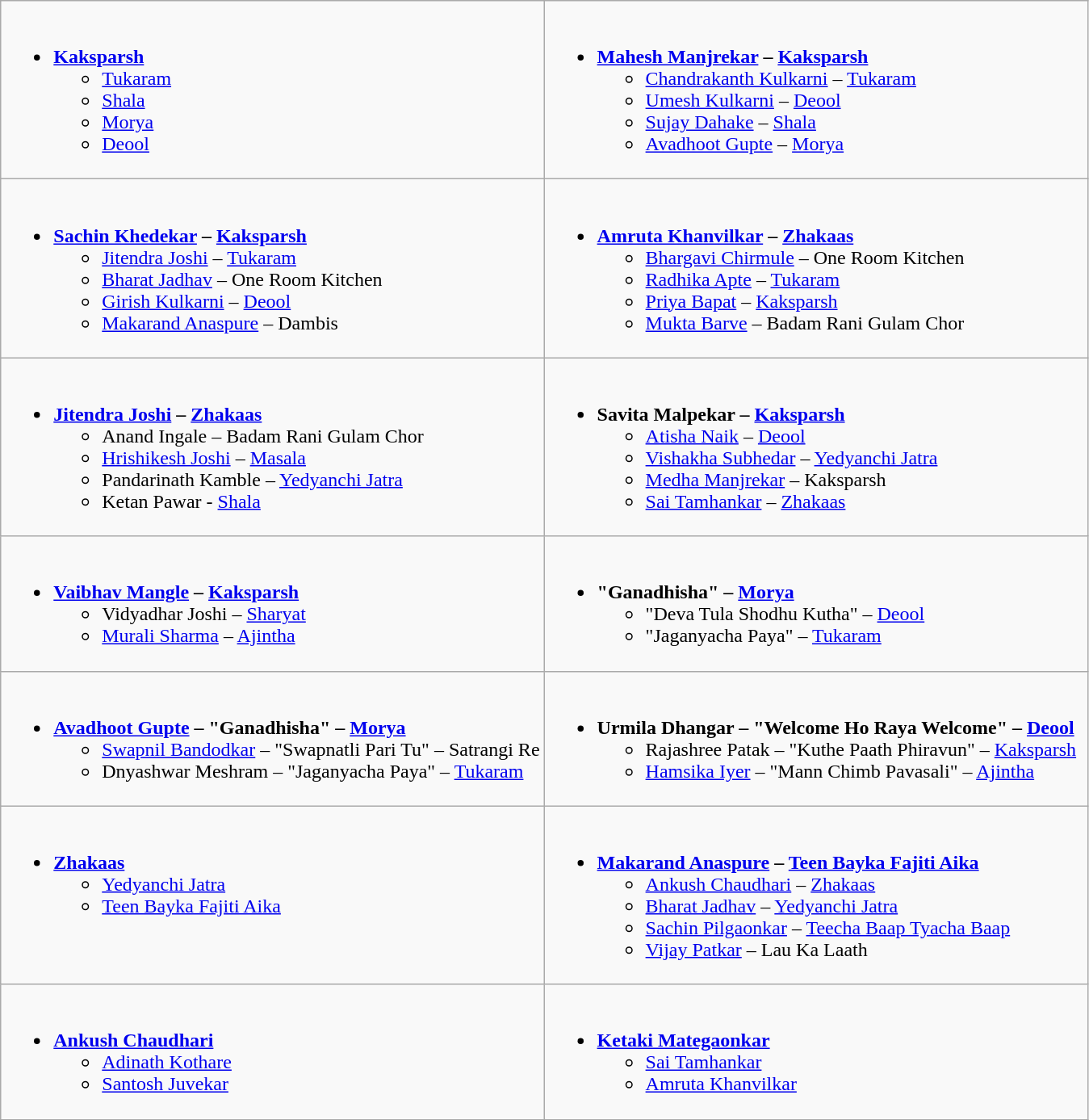<table class="wikitable" role="presentation">
<tr>
<td style="vertical-align:top; width:50%;"><br><ul><li><strong><a href='#'>Kaksparsh</a></strong><ul><li><a href='#'>Tukaram</a></li><li><a href='#'>Shala</a></li><li><a href='#'>Morya</a></li><li><a href='#'>Deool</a></li></ul></li></ul></td>
<td style="vertical-align:top; width:50%;"><br><ul><li><strong><a href='#'>Mahesh Manjrekar</a> – <a href='#'>Kaksparsh</a></strong><ul><li><a href='#'>Chandrakanth Kulkarni</a> – <a href='#'>Tukaram</a></li><li><a href='#'>Umesh Kulkarni</a> – <a href='#'>Deool</a></li><li><a href='#'>Sujay Dahake</a> – <a href='#'>Shala</a></li><li><a href='#'>Avadhoot Gupte</a> – <a href='#'>Morya</a></li></ul></li></ul></td>
</tr>
<tr>
<td style="vertical-align:top; width:50%;"><br><ul><li><strong><a href='#'>Sachin Khedekar</a> – <a href='#'>Kaksparsh</a></strong><ul><li><a href='#'>Jitendra Joshi</a> – <a href='#'>Tukaram</a></li><li><a href='#'>Bharat Jadhav</a> – One Room Kitchen</li><li><a href='#'>Girish Kulkarni</a> – <a href='#'>Deool</a></li><li><a href='#'>Makarand Anaspure</a> – Dambis</li></ul></li></ul></td>
<td style="vertical-align:top; width:50%;"><br><ul><li><strong><a href='#'>Amruta Khanvilkar</a> – <a href='#'>Zhakaas</a></strong><ul><li><a href='#'>Bhargavi Chirmule</a> – One Room Kitchen</li><li><a href='#'>Radhika Apte</a> – <a href='#'>Tukaram</a></li><li><a href='#'>Priya Bapat</a> – <a href='#'>Kaksparsh</a></li><li><a href='#'>Mukta Barve</a> – Badam Rani Gulam Chor</li></ul></li></ul></td>
</tr>
<tr>
<td style="vertical-align:top; width:50%;"><br><ul><li><strong><a href='#'>Jitendra Joshi</a> – <a href='#'>Zhakaas</a></strong><ul><li>Anand Ingale – Badam Rani Gulam Chor</li><li><a href='#'>Hrishikesh Joshi</a> – <a href='#'>Masala</a></li><li>Pandarinath Kamble – <a href='#'>Yedyanchi Jatra</a></li><li>Ketan Pawar - <a href='#'>Shala</a></li></ul></li></ul></td>
<td style="vertical-align:top; width:50%;"><br><ul><li><strong>Savita Malpekar – <a href='#'>Kaksparsh</a></strong><ul><li><a href='#'>Atisha Naik</a> – <a href='#'>Deool</a></li><li><a href='#'>Vishakha Subhedar</a> – <a href='#'>Yedyanchi Jatra</a></li><li><a href='#'>Medha Manjrekar</a> – Kaksparsh</li><li><a href='#'>Sai Tamhankar</a> – <a href='#'>Zhakaas</a></li></ul></li></ul></td>
</tr>
<tr>
<td style="vertical-align:top; width:50%;"><br><ul><li><strong><a href='#'>Vaibhav Mangle</a> – <a href='#'>Kaksparsh</a></strong><ul><li>Vidyadhar Joshi – <a href='#'>Sharyat</a></li><li><a href='#'>Murali Sharma</a> – <a href='#'>Ajintha</a></li></ul></li></ul></td>
<td style="vertical-align:top; width:50%;"><br><ul><li><strong>"Ganadhisha" – <a href='#'>Morya</a></strong><ul><li>"Deva Tula Shodhu Kutha" – <a href='#'>Deool</a></li><li>"Jaganyacha Paya" – <a href='#'>Tukaram</a></li></ul></li></ul></td>
</tr>
<tr>
<td style="vertical-align:top; width:50%;"><br><ul><li><strong><a href='#'>Avadhoot Gupte</a> – "Ganadhisha" – <a href='#'>Morya</a></strong><ul><li><a href='#'>Swapnil Bandodkar</a> – "Swapnatli Pari Tu" – Satrangi Re</li><li>Dnyashwar Meshram – "Jaganyacha Paya" – <a href='#'>Tukaram</a></li></ul></li></ul></td>
<td style="vertical-align:top; width:50%;"><br><ul><li><strong>Urmila Dhangar – "Welcome Ho Raya Welcome" – <a href='#'>Deool</a></strong><ul><li>Rajashree Patak – "Kuthe Paath Phiravun" – <a href='#'>Kaksparsh</a></li><li><a href='#'>Hamsika Iyer</a> – "Mann Chimb Pavasali" – <a href='#'>Ajintha</a></li></ul></li></ul></td>
</tr>
<tr>
<td style="vertical-align:top; width:50%;"><br><ul><li><strong><a href='#'>Zhakaas</a></strong><ul><li><a href='#'>Yedyanchi Jatra</a></li><li><a href='#'>Teen Bayka Fajiti Aika</a></li></ul></li></ul></td>
<td style="vertical-align:top; width:50%;"><br><ul><li><strong><a href='#'>Makarand Anaspure</a> – <a href='#'>Teen Bayka Fajiti Aika</a></strong><ul><li><a href='#'>Ankush Chaudhari</a> – <a href='#'>Zhakaas</a></li><li><a href='#'>Bharat Jadhav</a> – <a href='#'>Yedyanchi Jatra</a></li><li><a href='#'>Sachin Pilgaonkar</a> – <a href='#'>Teecha Baap Tyacha Baap</a></li><li><a href='#'>Vijay Patkar</a> – Lau Ka Laath</li></ul></li></ul></td>
</tr>
<tr>
<td style="vertical-align:top; width:50%;"><br><ul><li><strong><a href='#'>Ankush Chaudhari</a></strong><ul><li><a href='#'>Adinath Kothare</a></li><li><a href='#'>Santosh Juvekar</a></li></ul></li></ul></td>
<td style="vertical-align:top; width:50%;"><br><ul><li><strong><a href='#'>Ketaki Mategaonkar</a></strong><ul><li><a href='#'>Sai Tamhankar</a></li><li><a href='#'>Amruta Khanvilkar</a></li></ul></li></ul></td>
</tr>
</table>
